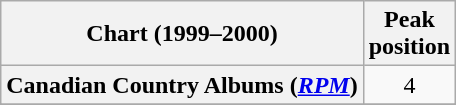<table class="wikitable sortable plainrowheaders" style="text-align:center">
<tr>
<th scope="col">Chart (1999–2000)</th>
<th scope="col">Peak<br>position</th>
</tr>
<tr>
<th scope="row">Canadian Country Albums (<em><a href='#'>RPM</a></em>)</th>
<td>4</td>
</tr>
<tr>
</tr>
<tr>
</tr>
<tr>
</tr>
</table>
